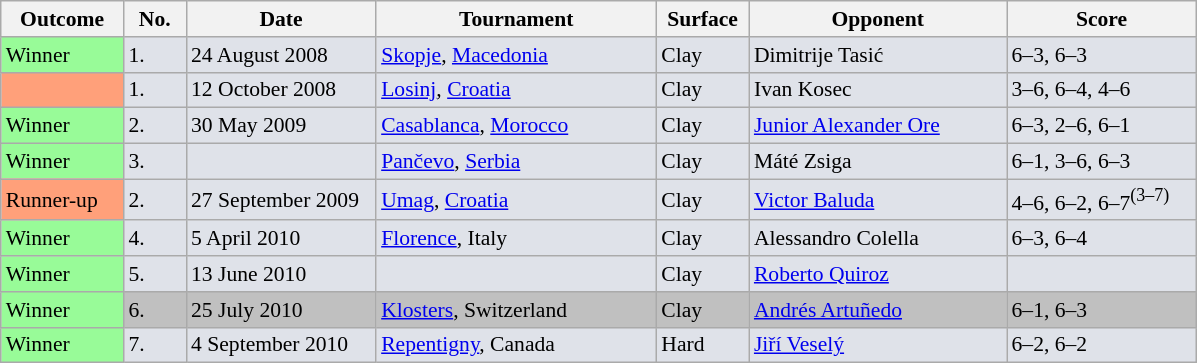<table class=wikitable style="font-size:90%">
<tr>
<th width=75>Outcome</th>
<th width=35>No.</th>
<th width=120>Date</th>
<th width=180>Tournament</th>
<th width=55>Surface</th>
<th width=165>Opponent</th>
<th width=120>Score</th>
</tr>
<tr style="background:#dfe2e9;">
<td bgcolor=98FB98>Winner</td>
<td>1.</td>
<td>24 August 2008</td>
<td><a href='#'>Skopje</a>, <a href='#'>Macedonia</a></td>
<td>Clay</td>
<td> Dimitrije Tasić</td>
<td>6–3, 6–3</td>
</tr>
<tr style="background:#dfe2e9;">
<td bgcolor=#FFA07A></td>
<td>1.</td>
<td>12 October 2008</td>
<td><a href='#'>Losinj</a>, <a href='#'>Croatia</a></td>
<td>Clay</td>
<td> Ivan Kosec</td>
<td>3–6, 6–4, 4–6</td>
</tr>
<tr style="background:#dfe2e9;">
<td bgcolor=98FB98>Winner</td>
<td>2.</td>
<td>30 May 2009</td>
<td><a href='#'>Casablanca</a>, <a href='#'>Morocco</a></td>
<td>Clay</td>
<td> <a href='#'>Junior Alexander Ore</a></td>
<td>6–3, 2–6, 6–1</td>
</tr>
<tr style="background:#dfe2e9;">
<td bgcolor=98FB98>Winner</td>
<td>3.</td>
<td></td>
<td><a href='#'>Pančevo</a>, <a href='#'>Serbia</a></td>
<td>Clay</td>
<td> Máté Zsiga</td>
<td>6–1, 3–6, 6–3</td>
</tr>
<tr style="background:#dfe2e9;">
<td bgcolor=#FFA07A>Runner-up</td>
<td>2.</td>
<td>27 September 2009</td>
<td><a href='#'>Umag</a>, <a href='#'>Croatia</a></td>
<td>Clay</td>
<td> <a href='#'>Victor Baluda</a></td>
<td>4–6, 6–2, 6–7<sup>(3–7)</sup></td>
</tr>
<tr style="background:#dfe2e9;">
<td bgcolor=98FB98>Winner</td>
<td>4.</td>
<td>5 April 2010</td>
<td><a href='#'>Florence</a>, Italy</td>
<td>Clay</td>
<td> Alessandro Colella</td>
<td>6–3, 6–4</td>
</tr>
<tr style="background:#dfe2e9;">
<td bgcolor=98FB98>Winner</td>
<td>5.</td>
<td>13 June 2010</td>
<td></td>
<td>Clay</td>
<td> <a href='#'>Roberto Quiroz</a></td>
<td></td>
</tr>
<tr style="background:silver;">
<td bgcolor=98FB98>Winner</td>
<td>6.</td>
<td>25 July 2010</td>
<td><a href='#'>Klosters</a>, Switzerland</td>
<td>Clay</td>
<td> <a href='#'>Andrés Artuñedo</a></td>
<td>6–1, 6–3</td>
</tr>
<tr style="background:#dfe2e9;">
<td bgcolor=98FB98>Winner</td>
<td>7.</td>
<td>4 September 2010</td>
<td><a href='#'>Repentigny</a>, Canada</td>
<td>Hard</td>
<td> <a href='#'>Jiří Veselý</a></td>
<td>6–2, 6–2</td>
</tr>
</table>
